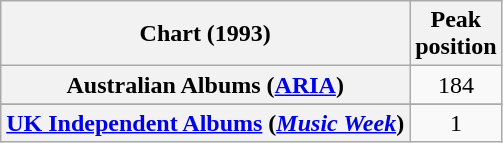<table class="wikitable sortable plainrowheaders" style="text-align:center">
<tr>
<th>Chart (1993)</th>
<th>Peak<br>position</th>
</tr>
<tr>
<th scope="row">Australian Albums (<a href='#'>ARIA</a>)</th>
<td>184</td>
</tr>
<tr>
</tr>
<tr>
<th scope="row"><a href='#'>UK Independent Albums</a> (<em><a href='#'>Music Week</a></em>)</th>
<td>1</td>
</tr>
</table>
